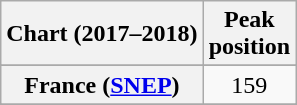<table class="wikitable sortable plainrowheaders" style="text-align:center">
<tr>
<th scope="col">Chart (2017–2018)</th>
<th scope="col">Peak<br>position</th>
</tr>
<tr>
</tr>
<tr>
</tr>
<tr>
</tr>
<tr>
</tr>
<tr>
<th scope="row">France (<a href='#'>SNEP</a>)</th>
<td>159</td>
</tr>
<tr>
</tr>
<tr>
</tr>
<tr>
</tr>
<tr>
</tr>
<tr>
</tr>
<tr>
</tr>
<tr>
</tr>
<tr>
</tr>
<tr>
</tr>
<tr>
</tr>
<tr>
</tr>
<tr>
</tr>
<tr>
</tr>
</table>
